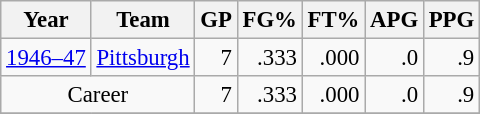<table class="wikitable sortable" style="font-size:95%; text-align:right;">
<tr>
<th>Year</th>
<th>Team</th>
<th>GP</th>
<th>FG%</th>
<th>FT%</th>
<th>APG</th>
<th>PPG</th>
</tr>
<tr>
<td style="text-align:left;"><a href='#'>1946–47</a></td>
<td style="text-align:left;"><a href='#'>Pittsburgh</a></td>
<td>7</td>
<td>.333</td>
<td>.000</td>
<td>.0</td>
<td>.9</td>
</tr>
<tr>
<td style="text-align:center;" colspan="2">Career</td>
<td>7</td>
<td>.333</td>
<td>.000</td>
<td>.0</td>
<td>.9</td>
</tr>
<tr>
</tr>
</table>
